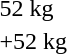<table>
<tr>
<td>52 kg<br></td>
<td></td>
<td></td>
<td></td>
</tr>
<tr>
<td>+52 kg<br></td>
<td></td>
<td></td>
<td></td>
</tr>
</table>
